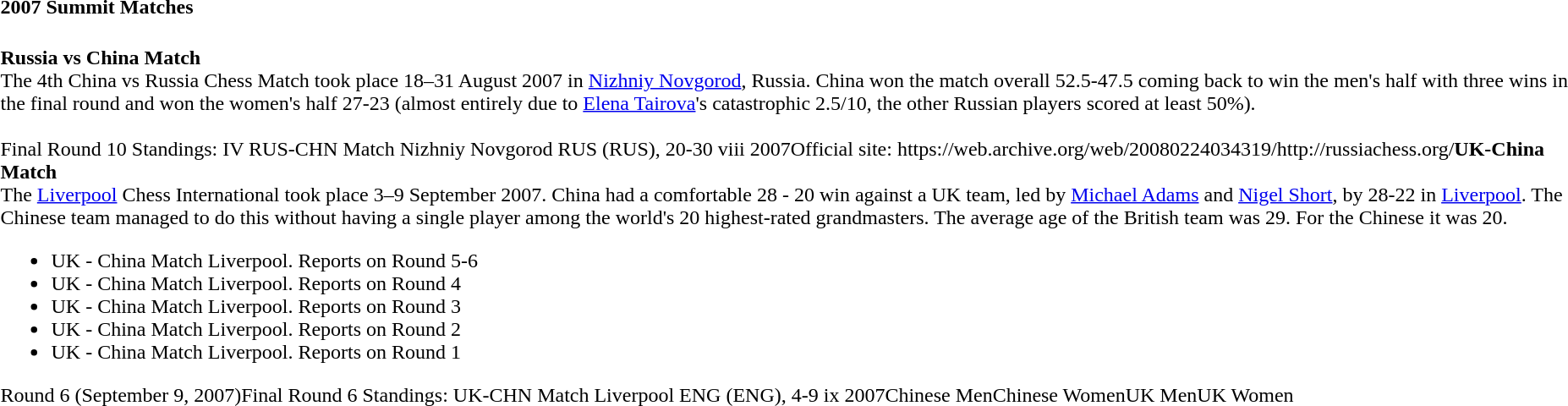<table class="toccolours collapsible collapsed" style="text-align: left; font-size:100%">
<tr>
<th>2007 Summit Matches</th>
</tr>
<tr>
<td><br>
<strong>Russia vs China Match</strong><br>The 4th China vs Russia Chess Match took place 18–31 August 2007 in <a href='#'>Nizhniy Novgorod</a>, Russia. China won the match overall 52.5-47.5 coming back to win the men's half with three wins in the final round and won the women's half 27-23 (almost entirely due to <a href='#'>Elena Tairova</a>'s catastrophic 2.5/10, the other Russian players scored at least 50%).<br><br>Final Round 10 Standings: 
IV RUS-CHN Match Nizhniy Novgorod RUS (RUS), 
20-30 viii 2007Official site: https://web.archive.org/web/20080224034319/http://russiachess.org/<strong>UK-China Match</strong><br>The <a href='#'>Liverpool</a> Chess International took place 3–9 September 2007. China had a comfortable 28 - 20 win against a UK team, led by <a href='#'>Michael Adams</a> and <a href='#'>Nigel Short</a>, by 28-22 in <a href='#'>Liverpool</a>. The Chinese team managed to do this without having a single player among the world's 20 highest-rated grandmasters. The average age of the British team was 29. For the Chinese it was 20.<br><ul><li>UK - China Match Liverpool. Reports on Round 5-6 </li><li>UK - China Match Liverpool. Reports on Round 4 </li><li>UK - China Match Liverpool. Reports on Round 3 </li><li>UK - China Match Liverpool. Reports on Round 2 </li><li>UK - China Match Liverpool. Reports on Round 1 </li></ul>Round 6 (September 9, 2007)Final Round 6 Standings: 
UK-CHN Match Liverpool ENG (ENG), 4-9 ix 2007Chinese MenChinese WomenUK MenUK Women</td>
</tr>
</table>
